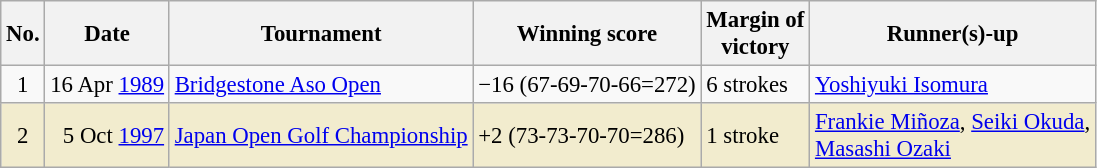<table class="wikitable" style="font-size:95%;">
<tr>
<th>No.</th>
<th>Date</th>
<th>Tournament</th>
<th>Winning score</th>
<th>Margin of<br>victory</th>
<th>Runner(s)-up</th>
</tr>
<tr>
<td align=center>1</td>
<td align=right>16 Apr <a href='#'>1989</a></td>
<td><a href='#'>Bridgestone Aso Open</a></td>
<td>−16 (67-69-70-66=272)</td>
<td>6 strokes</td>
<td> <a href='#'>Yoshiyuki Isomura</a></td>
</tr>
<tr style="background:#f2ecce;">
<td align=center>2</td>
<td align=right>5 Oct <a href='#'>1997</a></td>
<td><a href='#'>Japan Open Golf Championship</a></td>
<td>+2 (73-73-70-70=286)</td>
<td>1 stroke</td>
<td> <a href='#'>Frankie Miñoza</a>,  <a href='#'>Seiki Okuda</a>,<br> <a href='#'>Masashi Ozaki</a></td>
</tr>
</table>
